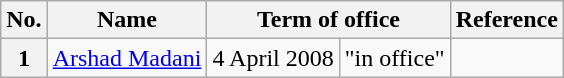<table class="wikitable">
<tr>
<th>No.</th>
<th>Name</th>
<th colspan=2>Term of office</th>
<th>Reference</th>
</tr>
<tr>
<th>1</th>
<td><a href='#'>Arshad Madani</a></td>
<td>4 April 2008</td>
<td>"in office"</td>
<td></td>
</tr>
</table>
